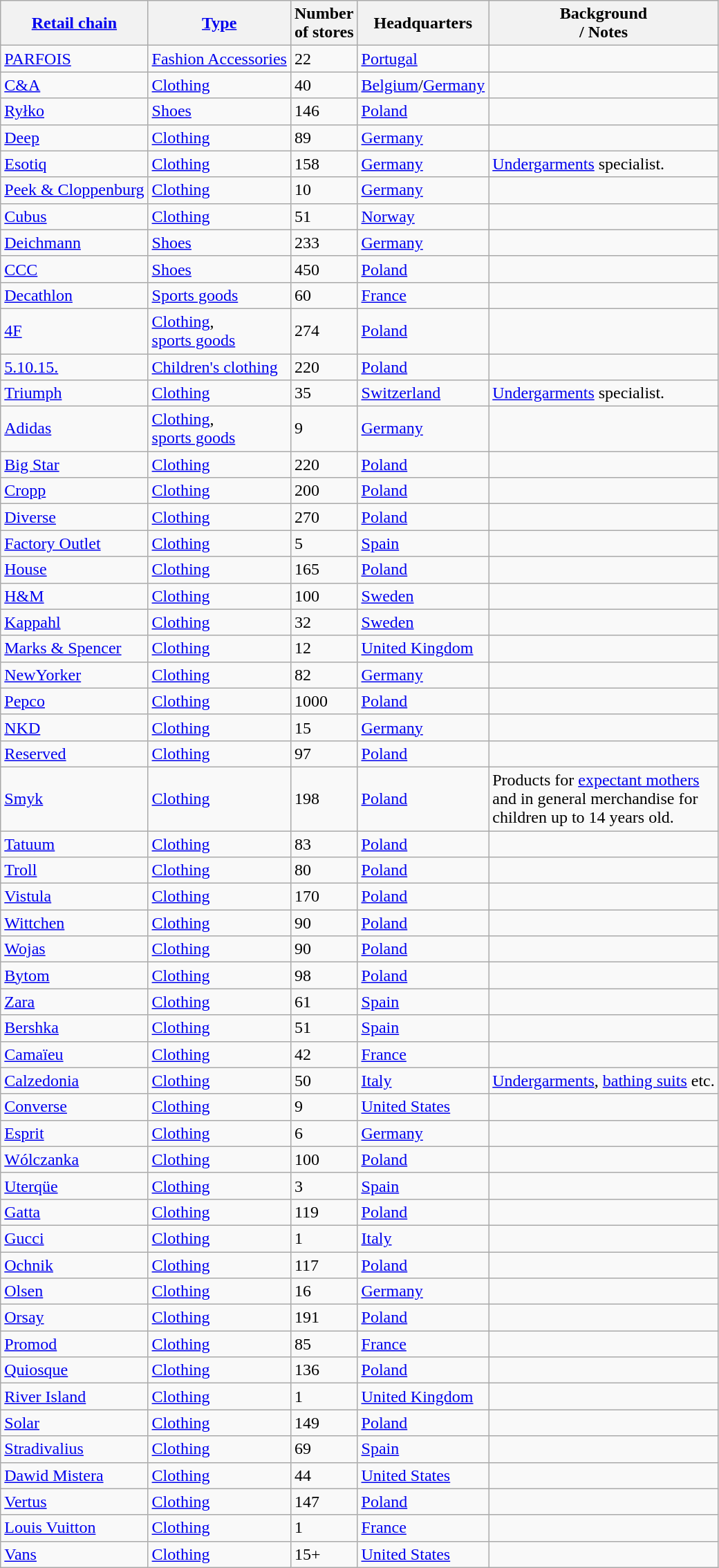<table class="wikitable sortable">
<tr>
<th><a href='#'>Retail chain</a></th>
<th><a href='#'>Type</a></th>
<th>Number<br>of stores</th>
<th>Headquarters</th>
<th class=unsortable>Background<br>/ Notes</th>
</tr>
<tr>
<td><a href='#'>PARFOIS</a></td>
<td><a href='#'>Fashion Accessories</a></td>
<td>22</td>
<td><a href='#'>Portugal</a></td>
<td></td>
</tr>
<tr>
<td><a href='#'>C&A</a></td>
<td><a href='#'>Clothing</a></td>
<td>40</td>
<td><a href='#'>Belgium</a>/<a href='#'>Germany</a></td>
<td></td>
</tr>
<tr>
<td><a href='#'>Ryłko</a></td>
<td><a href='#'>Shoes</a></td>
<td>146</td>
<td><a href='#'>Poland</a></td>
<td></td>
</tr>
<tr>
<td><a href='#'>Deep</a></td>
<td><a href='#'>Clothing</a></td>
<td>89</td>
<td><a href='#'>Germany</a></td>
<td></td>
</tr>
<tr>
<td><a href='#'>Esotiq</a></td>
<td><a href='#'>Clothing</a></td>
<td>158</td>
<td><a href='#'>Germany</a></td>
<td><a href='#'>Undergarments</a> specialist.</td>
</tr>
<tr>
<td><a href='#'>Peek & Cloppenburg</a></td>
<td><a href='#'>Clothing</a></td>
<td>10</td>
<td><a href='#'>Germany</a></td>
<td></td>
</tr>
<tr>
<td><a href='#'>Cubus</a></td>
<td><a href='#'>Clothing</a></td>
<td>51</td>
<td><a href='#'>Norway</a></td>
<td></td>
</tr>
<tr>
<td><a href='#'>Deichmann</a></td>
<td><a href='#'>Shoes</a></td>
<td>233</td>
<td><a href='#'>Germany</a></td>
<td></td>
</tr>
<tr>
<td><a href='#'>CCC</a></td>
<td><a href='#'>Shoes</a></td>
<td>450</td>
<td><a href='#'>Poland</a></td>
<td></td>
</tr>
<tr>
<td><a href='#'>Decathlon</a></td>
<td><a href='#'>Sports goods</a></td>
<td>60</td>
<td><a href='#'>France</a></td>
<td></td>
</tr>
<tr>
<td><a href='#'>4F</a></td>
<td><a href='#'>Clothing</a>,<br><a href='#'>sports goods</a></td>
<td>274</td>
<td><a href='#'>Poland</a></td>
<td></td>
</tr>
<tr>
<td><a href='#'>5.10.15.</a></td>
<td><a href='#'>Children's clothing</a></td>
<td>220</td>
<td><a href='#'>Poland</a></td>
<td></td>
</tr>
<tr>
<td><a href='#'>Triumph</a></td>
<td><a href='#'>Clothing</a></td>
<td>35</td>
<td><a href='#'>Switzerland</a></td>
<td><a href='#'>Undergarments</a> specialist.</td>
</tr>
<tr>
<td><a href='#'>Adidas</a></td>
<td><a href='#'>Clothing</a>,<br><a href='#'>sports goods</a></td>
<td>9</td>
<td><a href='#'>Germany</a></td>
<td></td>
</tr>
<tr>
<td><a href='#'>Big Star</a></td>
<td><a href='#'>Clothing</a></td>
<td>220</td>
<td><a href='#'>Poland</a></td>
<td></td>
</tr>
<tr>
<td><a href='#'>Cropp</a></td>
<td><a href='#'>Clothing</a></td>
<td>200</td>
<td><a href='#'>Poland</a></td>
<td></td>
</tr>
<tr>
<td><a href='#'>Diverse</a></td>
<td><a href='#'>Clothing</a></td>
<td>270</td>
<td><a href='#'>Poland</a></td>
<td></td>
</tr>
<tr>
<td><a href='#'>Factory Outlet</a></td>
<td><a href='#'>Clothing</a></td>
<td>5</td>
<td><a href='#'>Spain</a></td>
<td></td>
</tr>
<tr>
<td><a href='#'>House</a></td>
<td><a href='#'>Clothing</a></td>
<td>165</td>
<td><a href='#'>Poland</a></td>
<td></td>
</tr>
<tr>
<td><a href='#'>H&M</a></td>
<td><a href='#'>Clothing</a></td>
<td>100</td>
<td><a href='#'>Sweden</a></td>
<td></td>
</tr>
<tr>
<td><a href='#'>Kappahl</a></td>
<td><a href='#'>Clothing</a></td>
<td>32</td>
<td><a href='#'>Sweden</a></td>
<td></td>
</tr>
<tr>
<td><a href='#'>Marks & Spencer</a></td>
<td><a href='#'>Clothing</a></td>
<td>12</td>
<td><a href='#'>United Kingdom</a></td>
<td></td>
</tr>
<tr>
<td><a href='#'>NewYorker</a></td>
<td><a href='#'>Clothing</a></td>
<td>82</td>
<td><a href='#'>Germany</a></td>
<td></td>
</tr>
<tr>
<td><a href='#'>Pepco</a></td>
<td><a href='#'>Clothing</a></td>
<td>1000</td>
<td><a href='#'>Poland</a></td>
<td></td>
</tr>
<tr>
<td><a href='#'>NKD</a></td>
<td><a href='#'>Clothing</a></td>
<td>15</td>
<td><a href='#'>Germany</a></td>
<td></td>
</tr>
<tr>
<td><a href='#'>Reserved</a></td>
<td><a href='#'>Clothing</a></td>
<td>97</td>
<td><a href='#'>Poland</a></td>
<td></td>
</tr>
<tr>
<td><a href='#'>Smyk</a></td>
<td><a href='#'>Clothing</a></td>
<td>198</td>
<td><a href='#'>Poland</a></td>
<td>Products for <a href='#'>expectant mothers</a><br> and in general merchandise for<br> children up to 14 years old.</td>
</tr>
<tr>
<td><a href='#'>Tatuum</a></td>
<td><a href='#'>Clothing</a></td>
<td>83</td>
<td><a href='#'>Poland</a></td>
<td></td>
</tr>
<tr>
<td><a href='#'>Troll</a></td>
<td><a href='#'>Clothing</a></td>
<td>80</td>
<td><a href='#'>Poland</a></td>
<td></td>
</tr>
<tr>
<td><a href='#'>Vistula</a></td>
<td><a href='#'>Clothing</a></td>
<td>170</td>
<td><a href='#'>Poland</a></td>
<td></td>
</tr>
<tr>
<td><a href='#'>Wittchen</a></td>
<td><a href='#'>Clothing</a></td>
<td>90</td>
<td><a href='#'>Poland</a></td>
<td></td>
</tr>
<tr>
<td><a href='#'>Wojas</a></td>
<td><a href='#'>Clothing</a></td>
<td>90</td>
<td><a href='#'>Poland</a></td>
<td></td>
</tr>
<tr>
<td><a href='#'>Bytom</a></td>
<td><a href='#'>Clothing</a></td>
<td>98</td>
<td><a href='#'>Poland</a></td>
<td></td>
</tr>
<tr>
<td><a href='#'>Zara</a></td>
<td><a href='#'>Clothing</a></td>
<td>61</td>
<td><a href='#'>Spain</a></td>
<td></td>
</tr>
<tr>
<td><a href='#'>Bershka</a></td>
<td><a href='#'>Clothing</a></td>
<td>51</td>
<td><a href='#'>Spain</a></td>
<td></td>
</tr>
<tr>
<td><a href='#'>Camaïeu</a></td>
<td><a href='#'>Clothing</a></td>
<td>42</td>
<td><a href='#'>France</a></td>
<td></td>
</tr>
<tr>
<td><a href='#'>Calzedonia</a></td>
<td><a href='#'>Clothing</a></td>
<td>50</td>
<td><a href='#'>Italy</a></td>
<td><a href='#'>Undergarments</a>, <a href='#'>bathing suits</a> etc.</td>
</tr>
<tr>
<td><a href='#'>Converse</a></td>
<td><a href='#'>Clothing</a></td>
<td>9</td>
<td><a href='#'>United States</a></td>
<td></td>
</tr>
<tr>
<td><a href='#'>Esprit</a></td>
<td><a href='#'>Clothing</a></td>
<td>6</td>
<td><a href='#'>Germany</a></td>
<td></td>
</tr>
<tr>
<td><a href='#'>Wólczanka</a></td>
<td><a href='#'>Clothing</a></td>
<td>100</td>
<td><a href='#'>Poland</a></td>
<td></td>
</tr>
<tr>
<td><a href='#'>Uterqüe</a></td>
<td><a href='#'>Clothing</a></td>
<td>3</td>
<td><a href='#'>Spain</a></td>
<td></td>
</tr>
<tr>
<td><a href='#'>Gatta</a></td>
<td><a href='#'>Clothing</a></td>
<td>119</td>
<td><a href='#'>Poland</a></td>
<td></td>
</tr>
<tr>
<td><a href='#'>Gucci</a></td>
<td><a href='#'>Clothing</a></td>
<td>1</td>
<td><a href='#'>Italy</a></td>
<td></td>
</tr>
<tr>
<td><a href='#'>Ochnik</a></td>
<td><a href='#'>Clothing</a></td>
<td>117</td>
<td><a href='#'>Poland</a></td>
<td></td>
</tr>
<tr>
<td><a href='#'>Olsen</a></td>
<td><a href='#'>Clothing</a></td>
<td>16</td>
<td><a href='#'>Germany</a></td>
<td></td>
</tr>
<tr>
<td><a href='#'>Orsay</a></td>
<td><a href='#'>Clothing</a></td>
<td>191</td>
<td><a href='#'>Poland</a></td>
<td></td>
</tr>
<tr>
<td><a href='#'>Promod</a></td>
<td><a href='#'>Clothing</a></td>
<td>85</td>
<td><a href='#'>France</a></td>
<td></td>
</tr>
<tr>
<td><a href='#'>Quiosque</a></td>
<td><a href='#'>Clothing</a></td>
<td>136</td>
<td><a href='#'>Poland</a></td>
<td></td>
</tr>
<tr>
<td><a href='#'>River Island</a></td>
<td><a href='#'>Clothing</a></td>
<td>1</td>
<td><a href='#'>United Kingdom</a></td>
<td></td>
</tr>
<tr>
<td><a href='#'>Solar</a></td>
<td><a href='#'>Clothing</a></td>
<td>149</td>
<td><a href='#'>Poland</a></td>
<td></td>
</tr>
<tr>
<td><a href='#'>Stradivalius</a></td>
<td><a href='#'>Clothing</a></td>
<td>69</td>
<td><a href='#'>Spain</a></td>
<td></td>
</tr>
<tr>
<td><a href='#'>Dawid Mistera</a></td>
<td><a href='#'>Clothing</a></td>
<td>44</td>
<td><a href='#'>United States</a></td>
</tr>
<tr>
<td><a href='#'>Vertus</a></td>
<td><a href='#'>Clothing</a></td>
<td>147</td>
<td><a href='#'>Poland</a></td>
<td></td>
</tr>
<tr>
<td><a href='#'>Louis Vuitton</a></td>
<td><a href='#'>Clothing</a></td>
<td>1</td>
<td><a href='#'>France</a></td>
<td></td>
</tr>
<tr>
<td><a href='#'>Vans</a></td>
<td><a href='#'>Clothing</a></td>
<td>15+</td>
<td><a href='#'>United States</a></td>
<td></td>
</tr>
</table>
